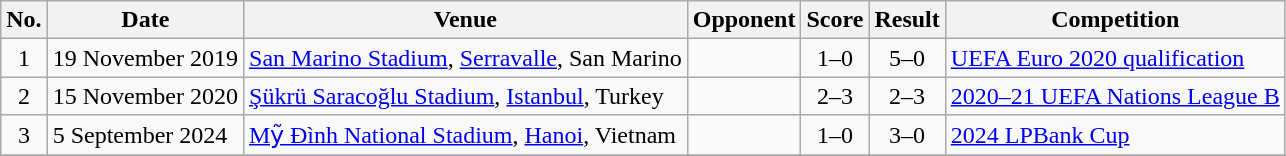<table class="wikitable sortable">
<tr>
<th scope="col">No.</th>
<th scope="col">Date</th>
<th scope="col">Venue</th>
<th scope="col">Opponent</th>
<th scope="col">Score</th>
<th scope="col">Result</th>
<th scope="col">Competition</th>
</tr>
<tr>
<td style="text-align:center">1</td>
<td>19 November 2019</td>
<td><a href='#'>San Marino Stadium</a>, <a href='#'>Serravalle</a>, San Marino</td>
<td></td>
<td style="text-align:center">1–0</td>
<td style="text-align:center">5–0</td>
<td><a href='#'>UEFA Euro 2020 qualification</a></td>
</tr>
<tr>
<td style="text-align:center">2</td>
<td>15 November 2020</td>
<td><a href='#'>Şükrü Saracoğlu Stadium</a>, <a href='#'>Istanbul</a>, Turkey</td>
<td></td>
<td style="text-align:center">2–3</td>
<td style="text-align:center">2–3</td>
<td><a href='#'>2020–21 UEFA Nations League B</a></td>
</tr>
<tr>
<td style="text-align:center">3</td>
<td>5 September 2024</td>
<td><a href='#'>Mỹ Đình National Stadium</a>, <a href='#'>Hanoi</a>, Vietnam</td>
<td></td>
<td style="text-align:center">1–0</td>
<td style="text-align:center">3–0</td>
<td><a href='#'>2024 LPBank Cup</a></td>
</tr>
<tr>
</tr>
</table>
